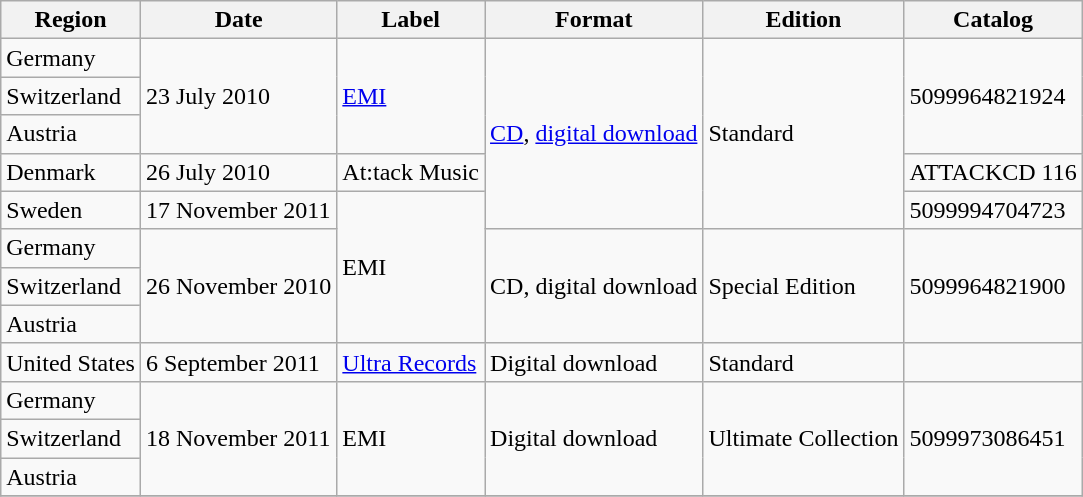<table class="wikitable">
<tr>
<th scope="col">Region</th>
<th scope="col">Date</th>
<th scope="col">Label</th>
<th scope="col">Format</th>
<th scope="col">Edition</th>
<th scope="col">Catalog</th>
</tr>
<tr>
<td>Germany</td>
<td rowspan="3">23 July 2010</td>
<td rowspan="3"><a href='#'>EMI</a></td>
<td rowspan="5"><a href='#'>CD</a>, <a href='#'>digital download</a></td>
<td rowspan="5">Standard</td>
<td rowspan="3">5099964821924</td>
</tr>
<tr>
<td>Switzerland</td>
</tr>
<tr>
<td>Austria</td>
</tr>
<tr>
<td>Denmark</td>
<td>26 July 2010</td>
<td>At:tack Music</td>
<td>ATTACKCD 116</td>
</tr>
<tr>
<td>Sweden</td>
<td>17 November 2011</td>
<td rowspan="4">EMI</td>
<td>5099994704723</td>
</tr>
<tr>
<td>Germany</td>
<td rowspan="3">26 November 2010</td>
<td rowspan="3">CD, digital download</td>
<td rowspan="3">Special Edition</td>
<td rowspan="3">5099964821900</td>
</tr>
<tr>
<td>Switzerland</td>
</tr>
<tr>
<td>Austria</td>
</tr>
<tr>
<td>United States</td>
<td>6 September 2011</td>
<td><a href='#'>Ultra Records</a></td>
<td>Digital download</td>
<td>Standard</td>
<td></td>
</tr>
<tr>
<td>Germany</td>
<td rowspan="3">18 November 2011</td>
<td rowspan="3">EMI</td>
<td rowspan="3">Digital download</td>
<td rowspan="3">Ultimate Collection</td>
<td rowspan="3">5099973086451</td>
</tr>
<tr>
<td>Switzerland</td>
</tr>
<tr>
<td>Austria</td>
</tr>
<tr>
</tr>
</table>
